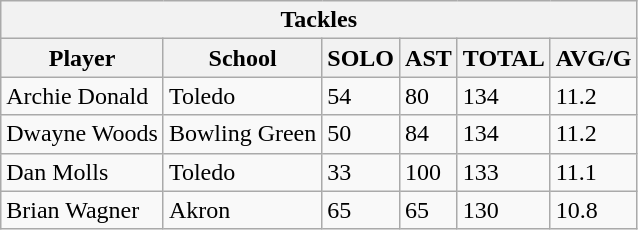<table class="wikitable">
<tr>
<th colspan="7" style="text-align:center;">Tackles</th>
</tr>
<tr>
<th>Player</th>
<th>School</th>
<th>SOLO</th>
<th>AST</th>
<th>TOTAL</th>
<th>AVG/G</th>
</tr>
<tr>
<td>Archie Donald</td>
<td>Toledo</td>
<td>54</td>
<td>80</td>
<td>134</td>
<td>11.2</td>
</tr>
<tr>
<td>Dwayne Woods</td>
<td>Bowling Green</td>
<td>50</td>
<td>84</td>
<td>134</td>
<td>11.2</td>
</tr>
<tr>
<td>Dan Molls</td>
<td>Toledo</td>
<td>33</td>
<td>100</td>
<td>133</td>
<td>11.1</td>
</tr>
<tr>
<td>Brian Wagner</td>
<td>Akron</td>
<td>65</td>
<td>65</td>
<td>130</td>
<td>10.8</td>
</tr>
</table>
